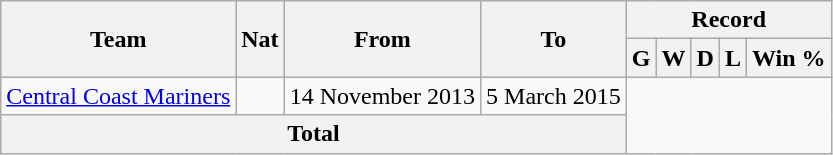<table class="wikitable" style="text-align: center">
<tr>
<th rowspan="2">Team</th>
<th rowspan="2">Nat</th>
<th rowspan="2">From</th>
<th rowspan="2">To</th>
<th colspan="5">Record</th>
</tr>
<tr>
<th>G</th>
<th>W</th>
<th>D</th>
<th>L</th>
<th>Win %</th>
</tr>
<tr>
<td align=left><a href='#'>Central Coast Mariners</a></td>
<td></td>
<td align=left>14 November 2013</td>
<td align=left>5 March 2015<br></td>
</tr>
<tr>
<th colspan="4">Total<br></th>
</tr>
</table>
